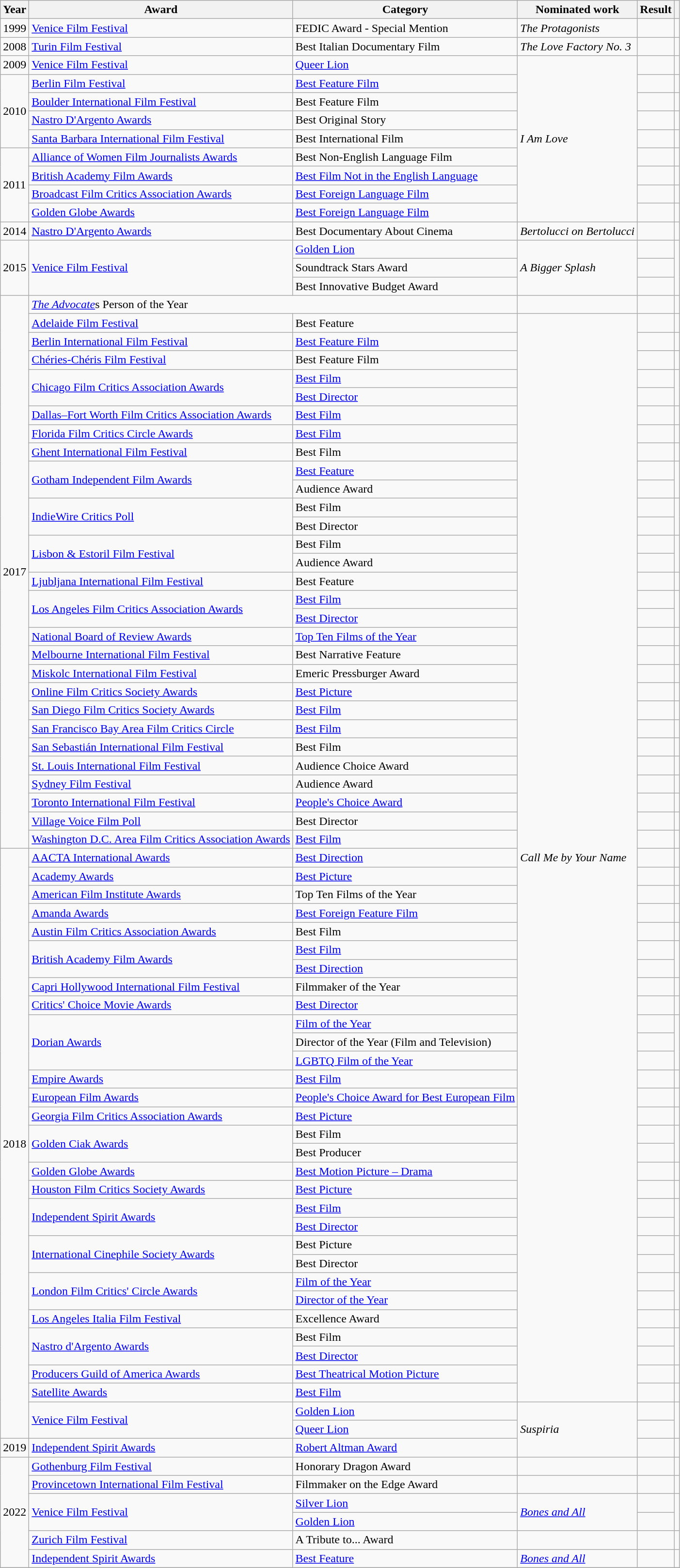<table class="wikitable sortable">
<tr>
<th>Year</th>
<th>Award</th>
<th>Category</th>
<th>Nominated work</th>
<th>Result</th>
<th class="unsortable"></th>
</tr>
<tr>
<td>1999</td>
<td><a href='#'>Venice Film Festival</a></td>
<td>FEDIC Award - Special Mention</td>
<td><em>The Protagonists</em></td>
<td></td>
<td style="text-align:center;"></td>
</tr>
<tr>
<td>2008</td>
<td><a href='#'>Turin Film Festival</a></td>
<td>Best Italian Documentary Film</td>
<td><em>The Love Factory No. 3</em></td>
<td></td>
<td style="text-align:center;"></td>
</tr>
<tr>
<td>2009</td>
<td><a href='#'>Venice Film Festival</a></td>
<td><a href='#'>Queer Lion</a></td>
<td rowspan=9><em>I Am Love</em></td>
<td></td>
<td style="text-align:center;"></td>
</tr>
<tr>
<td rowspan=4>2010</td>
<td><a href='#'>Berlin Film Festival</a></td>
<td><a href='#'>Best Feature Film</a></td>
<td></td>
<td style="text-align:center;"></td>
</tr>
<tr>
<td><a href='#'>Boulder International Film Festival</a></td>
<td>Best Feature Film</td>
<td></td>
<td style="text-align:center;"></td>
</tr>
<tr>
<td><a href='#'>Nastro D'Argento Awards</a></td>
<td>Best Original Story</td>
<td></td>
<td style="text-align:center;"></td>
</tr>
<tr>
<td><a href='#'>Santa Barbara International Film Festival</a></td>
<td>Best International Film</td>
<td></td>
<td style="text-align:center;"></td>
</tr>
<tr>
<td rowspan=4>2011</td>
<td><a href='#'>Alliance of Women Film Journalists Awards</a></td>
<td>Best Non-English Language Film</td>
<td></td>
<td style="text-align:center;"></td>
</tr>
<tr>
<td><a href='#'>British Academy Film Awards</a></td>
<td><a href='#'>Best Film Not in the English Language</a></td>
<td></td>
<td style="text-align:center;"></td>
</tr>
<tr>
<td><a href='#'>Broadcast Film Critics Association Awards</a></td>
<td><a href='#'>Best Foreign Language Film</a></td>
<td></td>
<td style="text-align:center;"></td>
</tr>
<tr>
<td><a href='#'>Golden Globe Awards</a></td>
<td><a href='#'>Best Foreign Language Film</a></td>
<td></td>
<td style="text-align:center;"></td>
</tr>
<tr>
<td>2014</td>
<td><a href='#'>Nastro D'Argento Awards</a></td>
<td>Best Documentary About Cinema</td>
<td><em>Bertolucci on Bertolucci</em></td>
<td></td>
<td style="text-align:center;"></td>
</tr>
<tr>
<td rowspan="3">2015</td>
<td rowspan="3"><a href='#'>Venice Film Festival</a></td>
<td><a href='#'>Golden Lion</a></td>
<td rowspan="3"><em>A Bigger Splash</em></td>
<td></td>
<td rowspan="3" style="text-align:center;"></td>
</tr>
<tr>
<td>Soundtrack Stars Award</td>
<td></td>
</tr>
<tr>
<td>Best Innovative Budget Award</td>
<td></td>
</tr>
<tr>
<td rowspan="30">2017</td>
<td colspan="2"><em><a href='#'>The Advocate</a></em>s Person of the Year</td>
<td></td>
<td></td>
<td style="text-align:center;"></td>
</tr>
<tr>
<td><a href='#'>Adelaide Film Festival</a></td>
<td>Best Feature</td>
<td rowspan="59"><em>Call Me by Your Name</em></td>
<td></td>
<td style="text-align:center;"></td>
</tr>
<tr>
<td><a href='#'>Berlin International Film Festival</a></td>
<td><a href='#'>Best Feature Film</a></td>
<td></td>
<td style="text-align:center;"></td>
</tr>
<tr>
<td><a href='#'>Chéries-Chéris Film Festival</a></td>
<td>Best Feature Film</td>
<td></td>
<td style="text-align:center;"></td>
</tr>
<tr>
<td rowspan="2"><a href='#'>Chicago Film Critics Association Awards</a></td>
<td><a href='#'>Best Film</a></td>
<td></td>
<td rowspan="2" style="text-align:center;"></td>
</tr>
<tr>
<td><a href='#'>Best Director</a></td>
<td></td>
</tr>
<tr>
<td><a href='#'>Dallas–Fort Worth Film Critics Association Awards</a></td>
<td><a href='#'>Best Film</a></td>
<td></td>
<td style="text-align:center;"></td>
</tr>
<tr>
<td><a href='#'>Florida Film Critics Circle Awards</a></td>
<td><a href='#'>Best Film</a></td>
<td></td>
<td style="text-align:center;"></td>
</tr>
<tr>
<td><a href='#'>Ghent International Film Festival</a></td>
<td>Best Film</td>
<td></td>
<td style="text-align:center;"></td>
</tr>
<tr>
<td rowspan="2"><a href='#'>Gotham Independent Film Awards</a></td>
<td><a href='#'>Best Feature</a></td>
<td></td>
<td style="text-align:center;" rowspan="2"></td>
</tr>
<tr>
<td>Audience Award</td>
<td></td>
</tr>
<tr>
<td rowspan="2"><a href='#'>IndieWire Critics Poll</a></td>
<td>Best Film</td>
<td></td>
<td rowspan="2" style="text-align:center;"></td>
</tr>
<tr>
<td>Best Director</td>
<td></td>
</tr>
<tr>
<td rowspan="2"><a href='#'>Lisbon & Estoril Film Festival</a></td>
<td>Best Film</td>
<td></td>
<td style="text-align:center;" rowspan="2"></td>
</tr>
<tr>
<td>Audience Award</td>
<td></td>
</tr>
<tr>
<td><a href='#'>Ljubljana International Film Festival</a></td>
<td>Best Feature</td>
<td></td>
<td style="text-align:center;"></td>
</tr>
<tr>
<td rowspan="2"><a href='#'>Los Angeles Film Critics Association Awards</a></td>
<td><a href='#'>Best Film</a></td>
<td></td>
<td style="text-align:center;" rowspan="2"></td>
</tr>
<tr>
<td><a href='#'>Best Director</a></td>
<td></td>
</tr>
<tr>
<td><a href='#'>National Board of Review Awards</a></td>
<td><a href='#'>Top Ten Films of the Year</a></td>
<td></td>
<td style="text-align:center;"></td>
</tr>
<tr>
<td><a href='#'>Melbourne International Film Festival</a></td>
<td>Best Narrative Feature</td>
<td></td>
<td style="text-align:center;"></td>
</tr>
<tr>
<td><a href='#'>Miskolc International Film Festival</a></td>
<td>Emeric Pressburger Award</td>
<td></td>
<td style="text-align:center;"></td>
</tr>
<tr>
<td><a href='#'>Online Film Critics Society Awards</a></td>
<td><a href='#'>Best Picture</a></td>
<td></td>
<td style="text-align:center;"></td>
</tr>
<tr>
<td><a href='#'>San Diego Film Critics Society Awards</a></td>
<td><a href='#'>Best Film</a></td>
<td></td>
<td style="text-align:center;"></td>
</tr>
<tr>
<td><a href='#'>San Francisco Bay Area Film Critics Circle</a></td>
<td><a href='#'>Best Film</a></td>
<td></td>
<td style="text-align:center;"></td>
</tr>
<tr>
<td><a href='#'>San Sebastián International Film Festival</a></td>
<td>Best Film</td>
<td></td>
<td style="text-align:center;"></td>
</tr>
<tr>
<td><a href='#'>St. Louis International Film Festival</a></td>
<td>Audience Choice Award</td>
<td></td>
<td style="text-align:center;"></td>
</tr>
<tr>
<td><a href='#'>Sydney Film Festival</a></td>
<td>Audience Award</td>
<td></td>
<td style="text-align:center;"></td>
</tr>
<tr>
<td><a href='#'>Toronto International Film Festival</a></td>
<td><a href='#'>People's Choice Award</a></td>
<td></td>
<td style="text-align:center;"></td>
</tr>
<tr>
<td><a href='#'>Village Voice Film Poll</a></td>
<td>Best Director</td>
<td></td>
<td style="text-align:center;"></td>
</tr>
<tr>
<td><a href='#'>Washington D.C. Area Film Critics Association Awards</a></td>
<td><a href='#'>Best Film</a></td>
<td></td>
<td style="text-align:center;"></td>
</tr>
<tr>
<td rowspan="32">2018</td>
<td><a href='#'>AACTA International Awards</a></td>
<td><a href='#'>Best Direction</a></td>
<td></td>
<td style="text-align:center;"></td>
</tr>
<tr>
<td><a href='#'>Academy Awards</a></td>
<td><a href='#'>Best Picture</a></td>
<td></td>
<td style="text-align:center;"></td>
</tr>
<tr>
<td><a href='#'>American Film Institute Awards</a></td>
<td>Top Ten Films of the Year</td>
<td></td>
<td style="text-align:center;"></td>
</tr>
<tr>
<td><a href='#'>Amanda Awards</a></td>
<td><a href='#'>Best Foreign Feature Film</a></td>
<td></td>
<td style="text-align:center;"></td>
</tr>
<tr>
<td><a href='#'>Austin Film Critics Association Awards</a></td>
<td>Best Film</td>
<td></td>
<td style="text-align:center;"></td>
</tr>
<tr>
<td rowspan="2"><a href='#'>British Academy Film Awards</a></td>
<td><a href='#'>Best Film</a></td>
<td></td>
<td rowspan="2" style="text-align:center;"></td>
</tr>
<tr>
<td><a href='#'>Best Direction</a></td>
<td></td>
</tr>
<tr>
<td><a href='#'>Capri Hollywood International Film Festival</a></td>
<td>Filmmaker of the Year</td>
<td></td>
<td></td>
</tr>
<tr>
<td><a href='#'>Critics' Choice Movie Awards</a></td>
<td><a href='#'>Best Director</a></td>
<td></td>
<td style="text-align:center;"></td>
</tr>
<tr>
<td rowspan="3"><a href='#'>Dorian Awards</a></td>
<td><a href='#'>Film of the Year</a></td>
<td></td>
<td rowspan="3" style="text-align:center;"></td>
</tr>
<tr>
<td>Director of the Year (Film and Television)</td>
<td></td>
</tr>
<tr>
<td><a href='#'>LGBTQ Film of the Year</a></td>
<td></td>
</tr>
<tr>
<td><a href='#'>Empire Awards</a></td>
<td><a href='#'>Best Film</a></td>
<td></td>
<td style="text-align:center;"></td>
</tr>
<tr>
<td><a href='#'>European Film Awards</a></td>
<td><a href='#'>People's Choice Award for Best European Film</a></td>
<td></td>
<td style="text-align:center;"></td>
</tr>
<tr>
<td><a href='#'>Georgia Film Critics Association Awards</a></td>
<td><a href='#'>Best Picture</a></td>
<td></td>
<td style="text-align:center;"></td>
</tr>
<tr>
<td rowspan="2"><a href='#'>Golden Ciak Awards</a></td>
<td>Best Film</td>
<td></td>
<td rowspan="2" style="text-align:center;"></td>
</tr>
<tr>
<td>Best Producer</td>
<td></td>
</tr>
<tr>
<td><a href='#'>Golden Globe Awards</a></td>
<td><a href='#'>Best Motion Picture – Drama</a></td>
<td></td>
<td style="text-align:center;"></td>
</tr>
<tr>
<td><a href='#'>Houston Film Critics Society Awards</a></td>
<td><a href='#'>Best Picture</a></td>
<td></td>
<td style="text-align:center;"></td>
</tr>
<tr>
<td rowspan="2"><a href='#'>Independent Spirit Awards</a></td>
<td><a href='#'>Best Film</a></td>
<td></td>
<td style="text-align:center;" rowspan="2"></td>
</tr>
<tr>
<td><a href='#'>Best Director</a></td>
<td></td>
</tr>
<tr>
<td rowspan="2"><a href='#'>International Cinephile Society Awards</a></td>
<td>Best Picture</td>
<td></td>
<td rowspan="2" style="text-align:center;"></td>
</tr>
<tr>
<td>Best Director</td>
<td></td>
</tr>
<tr>
<td rowspan="2"><a href='#'>London Film Critics' Circle Awards</a></td>
<td><a href='#'>Film of the Year</a></td>
<td></td>
<td rowspan="2" style="text-align:center;"></td>
</tr>
<tr>
<td><a href='#'>Director of the Year</a></td>
<td></td>
</tr>
<tr>
<td><a href='#'>Los Angeles Italia Film Festival</a></td>
<td>Excellence Award</td>
<td></td>
<td style="text-align:center;"></td>
</tr>
<tr>
<td rowspan="2"><a href='#'>Nastro d'Argento Awards</a></td>
<td>Best Film</td>
<td></td>
<td rowspan="2" style="text-align:center;"></td>
</tr>
<tr>
<td><a href='#'>Best Director</a></td>
<td></td>
</tr>
<tr>
<td><a href='#'>Producers Guild of America Awards</a></td>
<td><a href='#'>Best Theatrical Motion Picture</a></td>
<td></td>
<td style="text-align:center;"></td>
</tr>
<tr>
<td><a href='#'>Satellite Awards</a></td>
<td><a href='#'>Best Film</a></td>
<td></td>
<td style="text-align:center;"></td>
</tr>
<tr>
<td rowspan="2"><a href='#'>Venice Film Festival</a></td>
<td><a href='#'>Golden Lion</a></td>
<td rowspan="3"><em>Suspiria</em></td>
<td></td>
<td rowspan="2" style="text-align:center;"><br></td>
</tr>
<tr>
<td><a href='#'>Queer Lion</a></td>
<td></td>
</tr>
<tr>
<td>2019</td>
<td><a href='#'>Independent Spirit Awards</a></td>
<td><a href='#'>Robert Altman Award</a></td>
<td></td>
<td style="text-align:center;"></td>
</tr>
<tr>
<td rowspan="6">2022</td>
<td><a href='#'>Gothenburg Film Festival</a></td>
<td>Honorary Dragon Award</td>
<td></td>
<td></td>
<td style="text-align:center;"></td>
</tr>
<tr>
<td><a href='#'>Provincetown International Film Festival</a></td>
<td>Filmmaker on the Edge Award</td>
<td></td>
<td></td>
<td style="text-align:center;"></td>
</tr>
<tr>
<td rowspan="2"><a href='#'>Venice Film Festival</a></td>
<td><a href='#'>Silver Lion</a></td>
<td rowspan="2"><em><a href='#'>Bones and All</a></em></td>
<td></td>
<td rowspan="2" style="text-align:center;"></td>
</tr>
<tr>
<td><a href='#'>Golden Lion</a></td>
<td></td>
</tr>
<tr>
<td><a href='#'>Zurich Film Festival</a></td>
<td>A Tribute to... Award</td>
<td></td>
<td></td>
<td style="text-align:center;"></td>
</tr>
<tr>
<td><a href='#'>Independent Spirit Awards</a></td>
<td><a href='#'>Best Feature</a></td>
<td><em><a href='#'>Bones and All</a></em></td>
<td></td>
<td style="text-align:center;"></td>
</tr>
<tr>
</tr>
</table>
